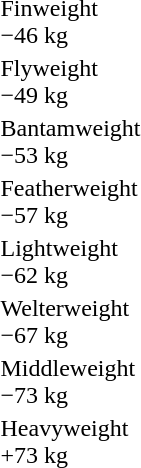<table>
<tr>
<td rowspan=2>Finweight<br>−46 kg</td>
<td rowspan=2></td>
<td rowspan=2></td>
<td></td>
</tr>
<tr>
<td></td>
</tr>
<tr>
<td rowspan=2>Flyweight<br>−49 kg</td>
<td rowspan=2></td>
<td rowspan=2></td>
<td></td>
</tr>
<tr>
<td></td>
</tr>
<tr>
<td rowspan=2>Bantamweight<br>−53 kg</td>
<td rowspan=2></td>
<td rowspan=2></td>
<td></td>
</tr>
<tr>
<td></td>
</tr>
<tr>
<td rowspan=2>Featherweight<br>−57 kg</td>
<td rowspan=2></td>
<td rowspan=2></td>
<td></td>
</tr>
<tr>
<td></td>
</tr>
<tr>
<td rowspan=2>Lightweight<br>−62 kg</td>
<td rowspan=2></td>
<td rowspan=2></td>
<td></td>
</tr>
<tr>
<td></td>
</tr>
<tr>
<td rowspan=2>Welterweight<br>−67 kg</td>
<td rowspan=2></td>
<td rowspan=2></td>
<td></td>
</tr>
<tr>
<td></td>
</tr>
<tr>
<td rowspan=2>Middleweight<br>−73 kg</td>
<td rowspan=2></td>
<td rowspan=2></td>
<td></td>
</tr>
<tr>
<td></td>
</tr>
<tr>
<td rowspan=2>Heavyweight<br>+73 kg</td>
<td rowspan=2></td>
<td rowspan=2></td>
<td></td>
</tr>
<tr>
<td></td>
</tr>
</table>
